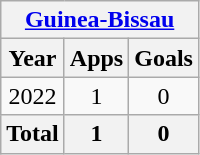<table class=wikitable style=text-align:center>
<tr>
<th colspan=4><a href='#'>Guinea-Bissau</a></th>
</tr>
<tr>
<th>Year</th>
<th>Apps</th>
<th>Goals</th>
</tr>
<tr>
<td>2022</td>
<td>1</td>
<td>0</td>
</tr>
<tr>
<th colspan=1>Total</th>
<th>1</th>
<th>0</th>
</tr>
</table>
